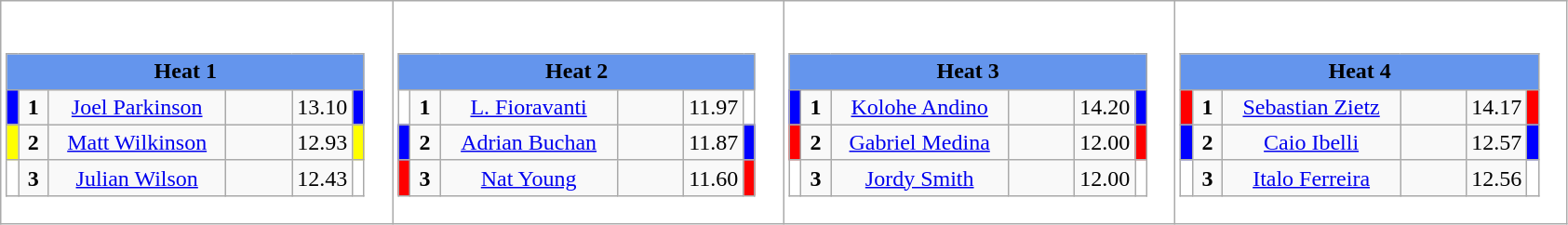<table class="wikitable" style="background:#fff;">
<tr>
<td><div><br><table class="wikitable">
<tr>
<td colspan="6"  style="text-align:center; background:#6495ed;"><strong>Heat 1</strong></td>
</tr>
<tr>
<td style="width:01px; background: #00f;"></td>
<td style="width:14px; text-align:center;"><strong>1</strong></td>
<td style="width:120px; text-align:center;"><a href='#'>Joel Parkinson</a></td>
<td style="width:40px; text-align:center;"></td>
<td style="width:20px; text-align:center;">13.10</td>
<td style="width:01px; background: #00f;"></td>
</tr>
<tr>
<td style="width:01px; background: #ff0;"></td>
<td style="width:14px; text-align:center;"><strong>2</strong></td>
<td style="width:120px; text-align:center;"><a href='#'>Matt Wilkinson</a></td>
<td style="width:40px; text-align:center;"></td>
<td style="width:20px; text-align:center;">12.93</td>
<td style="width:01px; background: #ff0;"></td>
</tr>
<tr>
<td style="width:01px; background: #fff;"></td>
<td style="width:14px; text-align:center;"><strong>3</strong></td>
<td style="width:120px; text-align:center;"><a href='#'>Julian Wilson</a></td>
<td style="width:40px; text-align:center;"></td>
<td style="width:20px; text-align:center;">12.43</td>
<td style="width:01px; background: #fff;"></td>
</tr>
</table>
</div></td>
<td><div><br><table class="wikitable">
<tr>
<td colspan="6"  style="text-align:center; background:#6495ed;"><strong>Heat 2</strong></td>
</tr>
<tr>
<td style="width:01px; background: #fff;"></td>
<td style="width:14px; text-align:center;"><strong>1</strong></td>
<td style="width:120px; text-align:center;"><a href='#'>L. Fioravanti</a></td>
<td style="width:40px; text-align:center;"></td>
<td style="width:20px; text-align:center;">11.97</td>
<td style="width:01px; background: #fff;"></td>
</tr>
<tr>
<td style="width:01px; background: #00f;"></td>
<td style="width:14px; text-align:center;"><strong>2</strong></td>
<td style="width:120px; text-align:center;"><a href='#'>Adrian Buchan</a></td>
<td style="width:40px; text-align:center;"></td>
<td style="width:20px; text-align:center;">11.87</td>
<td style="width:01px; background: #00f;"></td>
</tr>
<tr>
<td style="width:01px; background: #f00;"></td>
<td style="width:14px; text-align:center;"><strong>3</strong></td>
<td style="width:120px; text-align:center;"><a href='#'>Nat Young</a></td>
<td style="width:40px; text-align:center;"></td>
<td style="width:20px; text-align:center;">11.60</td>
<td style="width:01px; background: #f00;"></td>
</tr>
</table>
</div></td>
<td><div><br><table class="wikitable">
<tr>
<td colspan="6"  style="text-align:center; background:#6495ed;"><strong>Heat 3</strong></td>
</tr>
<tr>
<td style="width:01px; background: #00f;"></td>
<td style="width:14px; text-align:center;"><strong>1</strong></td>
<td style="width:120px; text-align:center;"><a href='#'>Kolohe Andino</a></td>
<td style="width:40px; text-align:center;"></td>
<td style="width:20px; text-align:center;">14.20</td>
<td style="width:01px; background: #00f;"></td>
</tr>
<tr>
<td style="width:01px; background: #f00;"></td>
<td style="width:14px; text-align:center;"><strong>2</strong></td>
<td style="width:120px; text-align:center;"><a href='#'>Gabriel Medina</a></td>
<td style="width:40px; text-align:center;"></td>
<td style="width:20px; text-align:center;">12.00</td>
<td style="width:01px; background: #f00;"></td>
</tr>
<tr>
<td style="width:01px; background: #fff;"></td>
<td style="width:14px; text-align:center;"><strong>3</strong></td>
<td style="width:120px; text-align:center;"><a href='#'>Jordy Smith</a></td>
<td style="width:40px; text-align:center;"></td>
<td style="width:20px; text-align:center;">12.00</td>
<td style="width:01px; background: #fff;"></td>
</tr>
</table>
</div></td>
<td><div><br><table class="wikitable">
<tr>
<td colspan="6"  style="text-align:center; background:#6495ed;"><strong>Heat 4</strong></td>
</tr>
<tr>
<td style="width:01px; background: #f00;"></td>
<td style="width:14px; text-align:center;"><strong>1</strong></td>
<td style="width:120px; text-align:center;"><a href='#'>Sebastian Zietz</a></td>
<td style="width:40px; text-align:center;"></td>
<td style="width:20px; text-align:center;">14.17</td>
<td style="width:01px; background: #f00;"></td>
</tr>
<tr>
<td style="width:01px; background: #00f;"></td>
<td style="width:14px; text-align:center;"><strong>2</strong></td>
<td style="width:120px; text-align:center;"><a href='#'>Caio Ibelli</a></td>
<td style="width:40px; text-align:center;"></td>
<td style="width:20px; text-align:center;">12.57</td>
<td style="width:01px; background: #00f;"></td>
</tr>
<tr>
<td style="width:01px; background: #fff;"></td>
<td style="width:14px; text-align:center;"><strong>3</strong></td>
<td style="width:120px; text-align:center;"><a href='#'>Italo Ferreira</a></td>
<td style="width:40px; text-align:center;"></td>
<td style="width:20px; text-align:center;">12.56</td>
<td style="width:01px; background: #fff;"></td>
</tr>
</table>
</div></td>
</tr>
</table>
